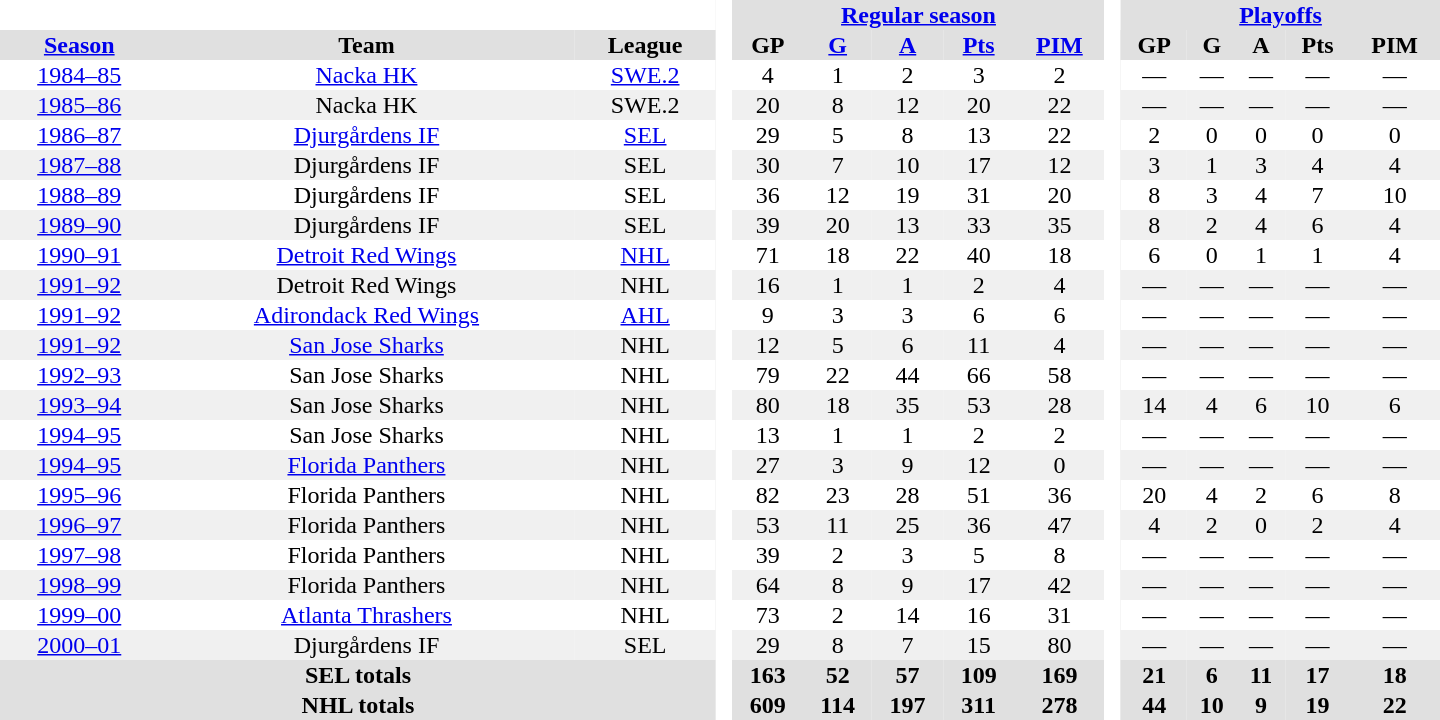<table border="0" cellpadding="1" cellspacing="0" style="text-align:center; width:60em">
<tr bgcolor="#e0e0e0">
<th colspan="3" bgcolor="#ffffff"> </th>
<th rowspan="99" bgcolor="#ffffff"> </th>
<th colspan="5"><a href='#'>Regular season</a></th>
<th rowspan="99" bgcolor="#ffffff"> </th>
<th colspan="5"><a href='#'>Playoffs</a></th>
</tr>
<tr bgcolor="#e0e0e0">
<th><a href='#'>Season</a></th>
<th>Team</th>
<th>League</th>
<th>GP</th>
<th><a href='#'>G</a></th>
<th><a href='#'>A</a></th>
<th><a href='#'>Pts</a></th>
<th><a href='#'>PIM</a></th>
<th>GP</th>
<th>G</th>
<th>A</th>
<th>Pts</th>
<th>PIM</th>
</tr>
<tr>
<td><a href='#'>1984–85</a></td>
<td><a href='#'>Nacka HK</a></td>
<td><a href='#'>SWE.2</a></td>
<td>4</td>
<td>1</td>
<td>2</td>
<td>3</td>
<td>2</td>
<td>—</td>
<td>—</td>
<td>—</td>
<td>—</td>
<td>—</td>
</tr>
<tr bgcolor="#f0f0f0">
<td><a href='#'>1985–86</a></td>
<td>Nacka HK</td>
<td>SWE.2</td>
<td>20</td>
<td>8</td>
<td>12</td>
<td>20</td>
<td>22</td>
<td>—</td>
<td>—</td>
<td>—</td>
<td>—</td>
<td>—</td>
</tr>
<tr>
<td><a href='#'>1986–87</a></td>
<td><a href='#'>Djurgårdens IF</a></td>
<td><a href='#'>SEL</a></td>
<td>29</td>
<td>5</td>
<td>8</td>
<td>13</td>
<td>22</td>
<td>2</td>
<td>0</td>
<td>0</td>
<td>0</td>
<td>0</td>
</tr>
<tr bgcolor="#f0f0f0">
<td><a href='#'>1987–88</a></td>
<td>Djurgårdens IF</td>
<td>SEL</td>
<td>30</td>
<td>7</td>
<td>10</td>
<td>17</td>
<td>12</td>
<td>3</td>
<td>1</td>
<td>3</td>
<td>4</td>
<td>4</td>
</tr>
<tr>
<td><a href='#'>1988–89</a></td>
<td>Djurgårdens IF</td>
<td>SEL</td>
<td>36</td>
<td>12</td>
<td>19</td>
<td>31</td>
<td>20</td>
<td>8</td>
<td>3</td>
<td>4</td>
<td>7</td>
<td>10</td>
</tr>
<tr bgcolor="#f0f0f0">
<td><a href='#'>1989–90</a></td>
<td>Djurgårdens IF</td>
<td>SEL</td>
<td>39</td>
<td>20</td>
<td>13</td>
<td>33</td>
<td>35</td>
<td>8</td>
<td>2</td>
<td>4</td>
<td>6</td>
<td>4</td>
</tr>
<tr>
<td><a href='#'>1990–91</a></td>
<td><a href='#'>Detroit Red Wings</a></td>
<td><a href='#'>NHL</a></td>
<td>71</td>
<td>18</td>
<td>22</td>
<td>40</td>
<td>18</td>
<td>6</td>
<td>0</td>
<td>1</td>
<td>1</td>
<td>4</td>
</tr>
<tr bgcolor="#f0f0f0">
<td><a href='#'>1991–92</a></td>
<td>Detroit Red Wings</td>
<td>NHL</td>
<td>16</td>
<td>1</td>
<td>1</td>
<td>2</td>
<td>4</td>
<td>—</td>
<td>—</td>
<td>—</td>
<td>—</td>
<td>—</td>
</tr>
<tr>
<td><a href='#'>1991–92</a></td>
<td><a href='#'>Adirondack Red Wings</a></td>
<td><a href='#'>AHL</a></td>
<td>9</td>
<td>3</td>
<td>3</td>
<td>6</td>
<td>6</td>
<td>—</td>
<td>—</td>
<td>—</td>
<td>—</td>
<td>—</td>
</tr>
<tr bgcolor="#f0f0f0">
<td><a href='#'>1991–92</a></td>
<td><a href='#'>San Jose Sharks</a></td>
<td>NHL</td>
<td>12</td>
<td>5</td>
<td>6</td>
<td>11</td>
<td>4</td>
<td>—</td>
<td>—</td>
<td>—</td>
<td>—</td>
<td>—</td>
</tr>
<tr>
<td><a href='#'>1992–93</a></td>
<td>San Jose Sharks</td>
<td>NHL</td>
<td>79</td>
<td>22</td>
<td>44</td>
<td>66</td>
<td>58</td>
<td>—</td>
<td>—</td>
<td>—</td>
<td>—</td>
<td>—</td>
</tr>
<tr bgcolor="#f0f0f0">
<td><a href='#'>1993–94</a></td>
<td>San Jose Sharks</td>
<td>NHL</td>
<td>80</td>
<td>18</td>
<td>35</td>
<td>53</td>
<td>28</td>
<td>14</td>
<td>4</td>
<td>6</td>
<td>10</td>
<td>6</td>
</tr>
<tr>
<td><a href='#'>1994–95</a></td>
<td>San Jose Sharks</td>
<td>NHL</td>
<td>13</td>
<td>1</td>
<td>1</td>
<td>2</td>
<td>2</td>
<td>—</td>
<td>—</td>
<td>—</td>
<td>—</td>
<td>—</td>
</tr>
<tr bgcolor="#f0f0f0">
<td><a href='#'>1994–95</a></td>
<td><a href='#'>Florida Panthers</a></td>
<td>NHL</td>
<td>27</td>
<td>3</td>
<td>9</td>
<td>12</td>
<td>0</td>
<td>—</td>
<td>—</td>
<td>—</td>
<td>—</td>
<td>—</td>
</tr>
<tr>
<td><a href='#'>1995–96</a></td>
<td>Florida Panthers</td>
<td>NHL</td>
<td>82</td>
<td>23</td>
<td>28</td>
<td>51</td>
<td>36</td>
<td>20</td>
<td>4</td>
<td>2</td>
<td>6</td>
<td>8</td>
</tr>
<tr bgcolor="#f0f0f0">
<td><a href='#'>1996–97</a></td>
<td>Florida Panthers</td>
<td>NHL</td>
<td>53</td>
<td>11</td>
<td>25</td>
<td>36</td>
<td>47</td>
<td>4</td>
<td>2</td>
<td>0</td>
<td>2</td>
<td>4</td>
</tr>
<tr>
<td><a href='#'>1997–98</a></td>
<td>Florida Panthers</td>
<td>NHL</td>
<td>39</td>
<td>2</td>
<td>3</td>
<td>5</td>
<td>8</td>
<td>—</td>
<td>—</td>
<td>—</td>
<td>—</td>
<td>—</td>
</tr>
<tr bgcolor="#f0f0f0">
<td><a href='#'>1998–99</a></td>
<td>Florida Panthers</td>
<td>NHL</td>
<td>64</td>
<td>8</td>
<td>9</td>
<td>17</td>
<td>42</td>
<td>—</td>
<td>—</td>
<td>—</td>
<td>—</td>
<td>—</td>
</tr>
<tr>
<td><a href='#'>1999–00</a></td>
<td><a href='#'>Atlanta Thrashers</a></td>
<td>NHL</td>
<td>73</td>
<td>2</td>
<td>14</td>
<td>16</td>
<td>31</td>
<td>—</td>
<td>—</td>
<td>—</td>
<td>—</td>
<td>—</td>
</tr>
<tr bgcolor="#f0f0f0">
<td><a href='#'>2000–01</a></td>
<td>Djurgårdens IF</td>
<td>SEL</td>
<td>29</td>
<td>8</td>
<td>7</td>
<td>15</td>
<td>80</td>
<td>—</td>
<td>—</td>
<td>—</td>
<td>—</td>
<td>—</td>
</tr>
<tr bgcolor="#e0e0e0">
<th colspan="3">SEL totals</th>
<th>163</th>
<th>52</th>
<th>57</th>
<th>109</th>
<th>169</th>
<th>21</th>
<th>6</th>
<th>11</th>
<th>17</th>
<th>18</th>
</tr>
<tr bgcolor="#e0e0e0">
<th colspan="3">NHL totals</th>
<th>609</th>
<th>114</th>
<th>197</th>
<th>311</th>
<th>278</th>
<th>44</th>
<th>10</th>
<th>9</th>
<th>19</th>
<th>22</th>
</tr>
</table>
